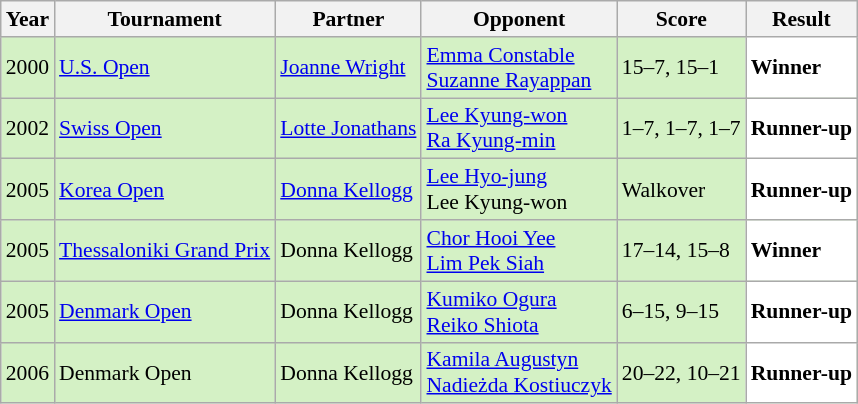<table class="sortable wikitable" style="font-size: 90%;">
<tr>
<th>Year</th>
<th>Tournament</th>
<th>Partner</th>
<th>Opponent</th>
<th>Score</th>
<th>Result</th>
</tr>
<tr style="background:#D4F1C5">
<td align="center">2000</td>
<td align="left"><a href='#'>U.S. Open</a></td>
<td align="left"> <a href='#'>Joanne Wright</a></td>
<td align="left"> <a href='#'>Emma Constable</a> <br>  <a href='#'>Suzanne Rayappan</a></td>
<td align="left">15–7, 15–1</td>
<td style="text-align:left; background:white"> <strong>Winner</strong></td>
</tr>
<tr style="background:#D4F1C5">
<td align="center">2002</td>
<td align="left"><a href='#'>Swiss Open</a></td>
<td align="left"> <a href='#'>Lotte Jonathans</a></td>
<td align="left"> <a href='#'>Lee Kyung-won</a> <br>  <a href='#'>Ra Kyung-min</a></td>
<td align="left">1–7, 1–7, 1–7</td>
<td style="text-align:left; background:white"> <strong>Runner-up</strong></td>
</tr>
<tr style="background:#D4F1C5">
<td align="center">2005</td>
<td align="left"><a href='#'>Korea Open</a></td>
<td align="left"> <a href='#'>Donna Kellogg</a></td>
<td align="left"> <a href='#'>Lee Hyo-jung</a> <br>  Lee Kyung-won</td>
<td align="left">Walkover</td>
<td style="text-align:left; background:white"> <strong>Runner-up</strong></td>
</tr>
<tr style="background:#D4F1C5">
<td align="center">2005</td>
<td align="left"><a href='#'>Thessaloniki Grand Prix</a></td>
<td align="left"> Donna Kellogg</td>
<td align="left"> <a href='#'>Chor Hooi Yee</a> <br>  <a href='#'>Lim Pek Siah</a></td>
<td align="left">17–14, 15–8</td>
<td style="text-align:left; background:white"> <strong>Winner</strong></td>
</tr>
<tr style="background:#D4F1C5">
<td align="center">2005</td>
<td align="left"><a href='#'>Denmark Open</a></td>
<td align="left"> Donna Kellogg</td>
<td align="left"> <a href='#'>Kumiko Ogura</a> <br>  <a href='#'>Reiko Shiota</a></td>
<td align="left">6–15, 9–15</td>
<td style="text-align:left; background:white"> <strong>Runner-up</strong></td>
</tr>
<tr style="background:#D4F1C5">
<td align="center">2006</td>
<td align="left">Denmark Open</td>
<td align="left"> Donna Kellogg</td>
<td align="left"> <a href='#'>Kamila Augustyn</a> <br>  <a href='#'>Nadieżda Kostiuczyk</a></td>
<td align="left">20–22, 10–21</td>
<td style="text-align:left; background:white"> <strong>Runner-up</strong></td>
</tr>
</table>
